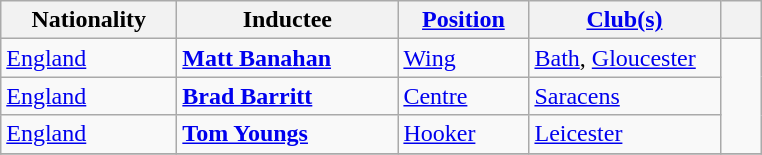<table class="wikitable">
<tr>
<th width=110>Nationality</th>
<th width=140>Inductee</th>
<th width=80><a href='#'>Position</a></th>
<th width=120><a href='#'>Club(s)</a></th>
<th width=20></th>
</tr>
<tr>
<td> <a href='#'>England</a></td>
<td><strong><a href='#'>Matt Banahan</a></strong></td>
<td><a href='#'>Wing</a></td>
<td><a href='#'>Bath</a>, <a href='#'>Gloucester</a></td>
<td rowspan=3></td>
</tr>
<tr>
<td> <a href='#'>England</a></td>
<td><strong><a href='#'>Brad Barritt</a></strong></td>
<td><a href='#'>Centre</a></td>
<td><a href='#'>Saracens</a></td>
</tr>
<tr>
<td> <a href='#'>England</a></td>
<td><strong><a href='#'>Tom Youngs</a></strong></td>
<td><a href='#'>Hooker</a></td>
<td><a href='#'>Leicester</a></td>
</tr>
<tr>
</tr>
</table>
